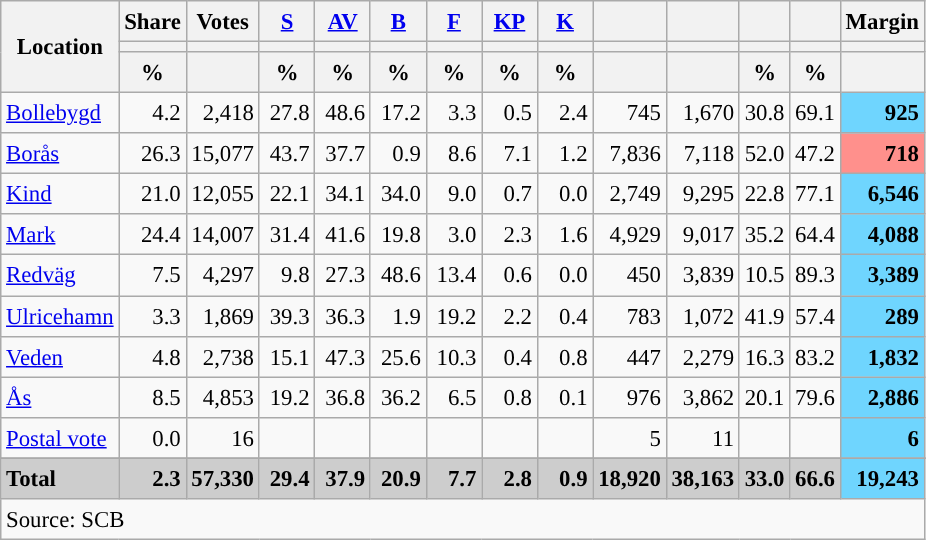<table class="wikitable sortable" style="text-align:right; font-size:95%; line-height:20px;">
<tr>
<th rowspan="3">Location</th>
<th>Share</th>
<th>Votes</th>
<th width="30px" class="unsortable"><a href='#'>S</a></th>
<th width="30px" class="unsortable"><a href='#'>AV</a></th>
<th width="30px" class="unsortable"><a href='#'>B</a></th>
<th width="30px" class="unsortable"><a href='#'>F</a></th>
<th width="30px" class="unsortable"><a href='#'>KP</a></th>
<th width="30px" class="unsortable"><a href='#'>K</a></th>
<th></th>
<th></th>
<th></th>
<th></th>
<th>Margin</th>
</tr>
<tr>
<th></th>
<th></th>
<th style="background:"></th>
<th style="background:"></th>
<th style="background:"></th>
<th style="background:"></th>
<th style="background:"></th>
<th style="background:"></th>
<th style="background:"></th>
<th style="background:"></th>
<th style="background:"></th>
<th style="background:"></th>
<th></th>
</tr>
<tr>
<th data-sort-type="number">%</th>
<th></th>
<th data-sort-type="number">%</th>
<th data-sort-type="number">%</th>
<th data-sort-type="number">%</th>
<th data-sort-type="number">%</th>
<th data-sort-type="number">%</th>
<th data-sort-type="number">%</th>
<th></th>
<th></th>
<th data-sort-type="number">%</th>
<th data-sort-type="number">%</th>
<th></th>
</tr>
<tr>
<td align=left><a href='#'>Bollebygd</a></td>
<td>4.2</td>
<td>2,418</td>
<td>27.8</td>
<td>48.6</td>
<td>17.2</td>
<td>3.3</td>
<td>0.5</td>
<td>2.4</td>
<td>745</td>
<td>1,670</td>
<td>30.8</td>
<td>69.1</td>
<td bgcolor=#6fd5fe><strong>925</strong></td>
</tr>
<tr>
<td align=left><a href='#'>Borås</a></td>
<td>26.3</td>
<td>15,077</td>
<td>43.7</td>
<td>37.7</td>
<td>0.9</td>
<td>8.6</td>
<td>7.1</td>
<td>1.2</td>
<td>7,836</td>
<td>7,118</td>
<td>52.0</td>
<td>47.2</td>
<td bgcolor=#ff908c><strong>718</strong></td>
</tr>
<tr>
<td align=left><a href='#'>Kind</a></td>
<td>21.0</td>
<td>12,055</td>
<td>22.1</td>
<td>34.1</td>
<td>34.0</td>
<td>9.0</td>
<td>0.7</td>
<td>0.0</td>
<td>2,749</td>
<td>9,295</td>
<td>22.8</td>
<td>77.1</td>
<td bgcolor=#6fd5fe><strong>6,546</strong></td>
</tr>
<tr>
<td align=left><a href='#'>Mark</a></td>
<td>24.4</td>
<td>14,007</td>
<td>31.4</td>
<td>41.6</td>
<td>19.8</td>
<td>3.0</td>
<td>2.3</td>
<td>1.6</td>
<td>4,929</td>
<td>9,017</td>
<td>35.2</td>
<td>64.4</td>
<td bgcolor=#6fd5fe><strong>4,088</strong></td>
</tr>
<tr>
<td align=left><a href='#'>Redväg</a></td>
<td>7.5</td>
<td>4,297</td>
<td>9.8</td>
<td>27.3</td>
<td>48.6</td>
<td>13.4</td>
<td>0.6</td>
<td>0.0</td>
<td>450</td>
<td>3,839</td>
<td>10.5</td>
<td>89.3</td>
<td bgcolor=#6fd5fe><strong>3,389</strong></td>
</tr>
<tr>
<td align=left><a href='#'>Ulricehamn</a></td>
<td>3.3</td>
<td>1,869</td>
<td>39.3</td>
<td>36.3</td>
<td>1.9</td>
<td>19.2</td>
<td>2.2</td>
<td>0.4</td>
<td>783</td>
<td>1,072</td>
<td>41.9</td>
<td>57.4</td>
<td bgcolor=#6fd5fe><strong>289</strong></td>
</tr>
<tr>
<td align=left><a href='#'>Veden</a></td>
<td>4.8</td>
<td>2,738</td>
<td>15.1</td>
<td>47.3</td>
<td>25.6</td>
<td>10.3</td>
<td>0.4</td>
<td>0.8</td>
<td>447</td>
<td>2,279</td>
<td>16.3</td>
<td>83.2</td>
<td bgcolor=#6fd5fe><strong>1,832</strong></td>
</tr>
<tr>
<td align=left><a href='#'>Ås</a></td>
<td>8.5</td>
<td>4,853</td>
<td>19.2</td>
<td>36.8</td>
<td>36.2</td>
<td>6.5</td>
<td>0.8</td>
<td>0.1</td>
<td>976</td>
<td>3,862</td>
<td>20.1</td>
<td>79.6</td>
<td bgcolor=#6fd5fe><strong>2,886</strong></td>
</tr>
<tr>
<td align=left><a href='#'>Postal vote</a></td>
<td>0.0</td>
<td>16</td>
<td></td>
<td></td>
<td></td>
<td></td>
<td></td>
<td></td>
<td>5</td>
<td>11</td>
<td></td>
<td></td>
<td bgcolor=#6fd5fe><strong>6</strong></td>
</tr>
<tr>
</tr>
<tr style="background:#CDCDCD;">
<td align=left><strong>Total</strong></td>
<td><strong>2.3</strong></td>
<td><strong>57,330</strong></td>
<td><strong>29.4</strong></td>
<td><strong>37.9</strong></td>
<td><strong>20.9</strong></td>
<td><strong>7.7</strong></td>
<td><strong>2.8</strong></td>
<td><strong>0.9</strong></td>
<td><strong>18,920</strong></td>
<td><strong>38,163</strong></td>
<td><strong>33.0</strong></td>
<td><strong>66.6</strong></td>
<td bgcolor=#6fd5fe><strong>19,243</strong></td>
</tr>
<tr>
<td align=left colspan=14>Source: SCB </td>
</tr>
</table>
